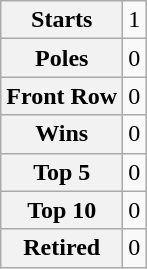<table class="wikitable" style="text-align:center">
<tr>
<th>Starts</th>
<td>1</td>
</tr>
<tr>
<th>Poles</th>
<td>0</td>
</tr>
<tr>
<th>Front Row</th>
<td>0</td>
</tr>
<tr>
<th>Wins</th>
<td>0</td>
</tr>
<tr>
<th>Top 5</th>
<td>0</td>
</tr>
<tr>
<th>Top 10</th>
<td>0</td>
</tr>
<tr>
<th>Retired</th>
<td>0</td>
</tr>
</table>
